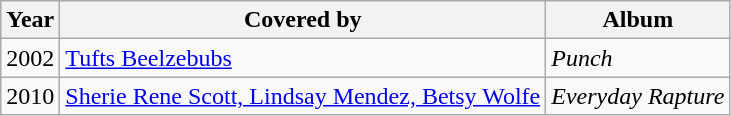<table class="wikitable">
<tr>
<th>Year</th>
<th>Covered by</th>
<th>Album</th>
</tr>
<tr>
<td>2002</td>
<td><a href='#'>Tufts Beelzebubs</a></td>
<td><em>Punch</em></td>
</tr>
<tr>
<td>2010</td>
<td><a href='#'>Sherie Rene Scott, Lindsay Mendez, Betsy Wolfe</a></td>
<td><em>Everyday Rapture</em></td>
</tr>
</table>
